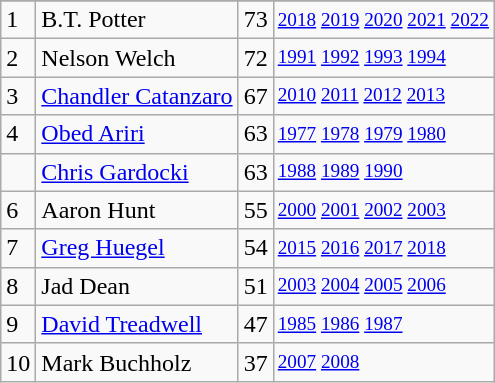<table class="wikitable">
<tr>
</tr>
<tr>
<td>1</td>
<td>B.T. Potter</td>
<td>73</td>
<td style="font-size:80%;"><a href='#'>2018</a> <a href='#'>2019</a> <a href='#'>2020</a> <a href='#'>2021</a> <a href='#'>2022</a></td>
</tr>
<tr>
<td>2</td>
<td>Nelson Welch</td>
<td>72</td>
<td style="font-size:80%;"><a href='#'>1991</a> <a href='#'>1992</a> <a href='#'>1993</a> <a href='#'>1994</a></td>
</tr>
<tr>
<td>3</td>
<td><a href='#'>Chandler Catanzaro</a></td>
<td>67</td>
<td style="font-size:80%;"><a href='#'>2010</a> <a href='#'>2011</a> <a href='#'>2012</a> <a href='#'>2013</a></td>
</tr>
<tr>
<td>4</td>
<td><a href='#'>Obed Ariri</a></td>
<td>63</td>
<td style="font-size:80%;"><a href='#'>1977</a> <a href='#'>1978</a> <a href='#'>1979</a> <a href='#'>1980</a></td>
</tr>
<tr>
<td></td>
<td><a href='#'>Chris Gardocki</a></td>
<td>63</td>
<td style="font-size:80%;"><a href='#'>1988</a> <a href='#'>1989</a> <a href='#'>1990</a></td>
</tr>
<tr>
<td>6</td>
<td>Aaron Hunt</td>
<td>55</td>
<td style="font-size:80%;"><a href='#'>2000</a> <a href='#'>2001</a> <a href='#'>2002</a> <a href='#'>2003</a></td>
</tr>
<tr>
<td>7</td>
<td><a href='#'>Greg Huegel</a></td>
<td>54</td>
<td style="font-size:80%;"><a href='#'>2015</a> <a href='#'>2016</a> <a href='#'>2017</a> <a href='#'>2018</a></td>
</tr>
<tr>
<td>8</td>
<td>Jad Dean</td>
<td>51</td>
<td style="font-size:80%;"><a href='#'>2003</a> <a href='#'>2004</a> <a href='#'>2005</a> <a href='#'>2006</a></td>
</tr>
<tr>
<td>9</td>
<td><a href='#'>David Treadwell</a></td>
<td>47</td>
<td style="font-size:80%;"><a href='#'>1985</a> <a href='#'>1986</a> <a href='#'>1987</a></td>
</tr>
<tr>
<td>10</td>
<td>Mark Buchholz</td>
<td>37</td>
<td style="font-size:80%;"><a href='#'>2007</a> <a href='#'>2008</a></td>
</tr>
</table>
